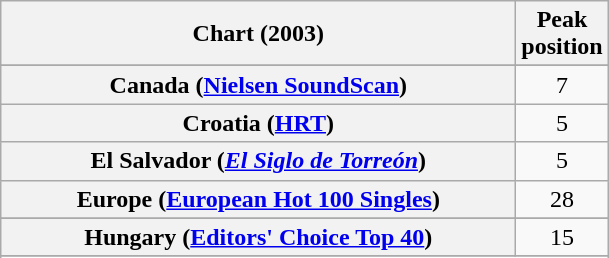<table class="wikitable sortable plainrowheaders" style="text-align:center">
<tr>
<th scope="col" style="width:21em;">Chart (2003)</th>
<th scope="col">Peak<br>position</th>
</tr>
<tr>
</tr>
<tr>
</tr>
<tr>
</tr>
<tr>
<th scope="row">Canada (<a href='#'>Nielsen SoundScan</a>)</th>
<td>7</td>
</tr>
<tr>
<th scope="row">Croatia (<a href='#'>HRT</a>)</th>
<td>5</td>
</tr>
<tr>
<th scope="row">El Salvador (<em><a href='#'>El Siglo de Torreón</a></em>)</th>
<td>5</td>
</tr>
<tr>
<th scope="row">Europe (<a href='#'>European Hot 100 Singles</a>)</th>
<td>28</td>
</tr>
<tr>
</tr>
<tr>
</tr>
<tr>
<th scope="row">Hungary (<a href='#'>Editors' Choice Top 40</a>)</th>
<td>15</td>
</tr>
<tr>
</tr>
<tr>
</tr>
<tr>
</tr>
<tr>
</tr>
<tr>
</tr>
<tr>
</tr>
<tr>
</tr>
<tr>
</tr>
<tr>
</tr>
<tr>
</tr>
<tr>
</tr>
<tr>
</tr>
<tr>
</tr>
<tr>
</tr>
</table>
